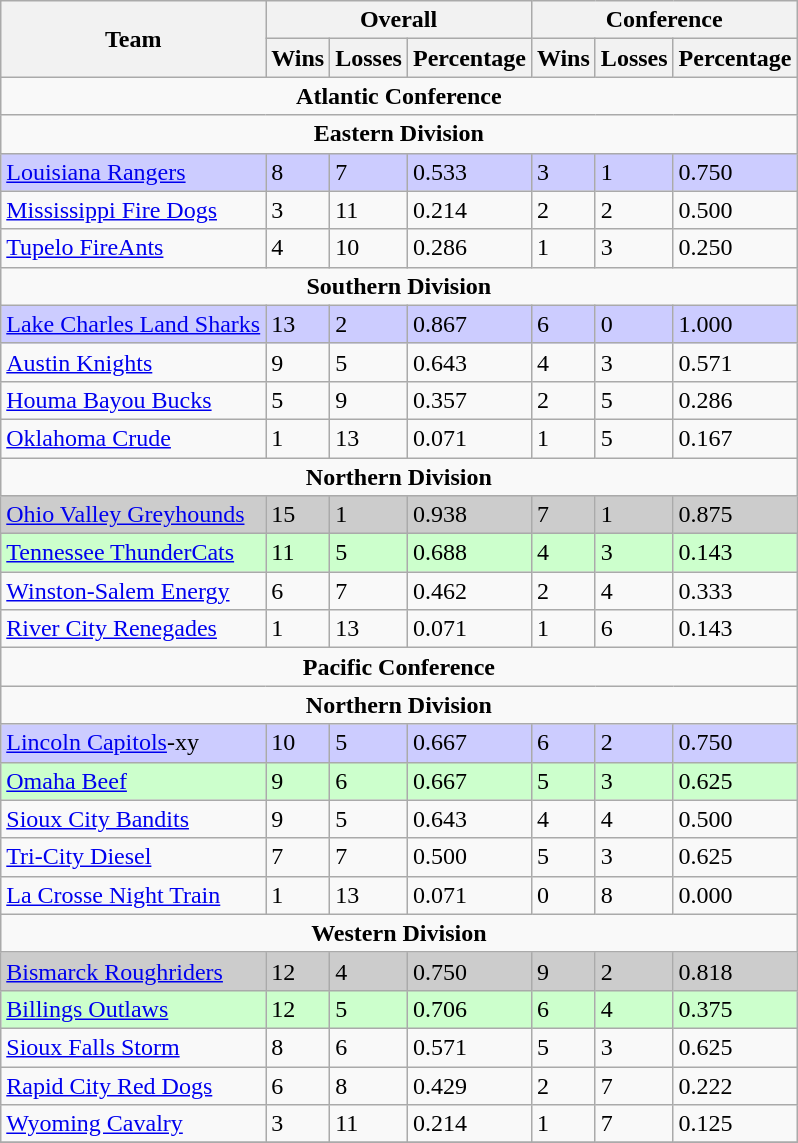<table class="wikitable">
<tr>
<th rowspan="2" align="center">Team</th>
<th colspan="3" align="center">Overall</th>
<th colspan="3" align="center">Conference</th>
</tr>
<tr>
<th>Wins</th>
<th>Losses</th>
<th>Percentage</th>
<th>Wins</th>
<th>Losses</th>
<th>Percentage</th>
</tr>
<tr>
<td colspan="7" align="center"><strong>Atlantic Conference</strong></td>
</tr>
<tr>
<td colspan="7" align="center"><strong>Eastern Division</strong></td>
</tr>
<tr bgcolor=#ccccff>
<td><a href='#'>Louisiana Rangers</a></td>
<td>8</td>
<td>7</td>
<td>0.533</td>
<td>3</td>
<td>1</td>
<td>0.750</td>
</tr>
<tr>
<td><a href='#'>Mississippi Fire Dogs</a></td>
<td>3</td>
<td>11</td>
<td>0.214</td>
<td>2</td>
<td>2</td>
<td>0.500</td>
</tr>
<tr>
<td><a href='#'>Tupelo FireAnts</a></td>
<td>4</td>
<td>10</td>
<td>0.286</td>
<td>1</td>
<td>3</td>
<td>0.250</td>
</tr>
<tr>
<td colspan="7" align="center"><strong>Southern Division</strong></td>
</tr>
<tr bgcolor=#ccccff>
<td><a href='#'>Lake Charles Land Sharks</a></td>
<td>13</td>
<td>2</td>
<td>0.867</td>
<td>6</td>
<td>0</td>
<td>1.000</td>
</tr>
<tr>
<td><a href='#'>Austin Knights</a></td>
<td>9</td>
<td>5</td>
<td>0.643</td>
<td>4</td>
<td>3</td>
<td>0.571</td>
</tr>
<tr>
<td><a href='#'>Houma Bayou Bucks</a></td>
<td>5</td>
<td>9</td>
<td>0.357</td>
<td>2</td>
<td>5</td>
<td>0.286</td>
</tr>
<tr>
<td><a href='#'>Oklahoma Crude</a></td>
<td>1</td>
<td>13</td>
<td>0.071</td>
<td>1</td>
<td>5</td>
<td>0.167</td>
</tr>
<tr>
<td colspan="7" align="center"><strong>Northern Division</strong></td>
</tr>
<tr bgcolor=#cccccc>
<td><a href='#'>Ohio Valley Greyhounds</a></td>
<td>15</td>
<td>1</td>
<td>0.938</td>
<td>7</td>
<td>1</td>
<td>0.875</td>
</tr>
<tr bgcolor=#ccffcc>
<td><a href='#'>Tennessee ThunderCats</a></td>
<td>11</td>
<td>5</td>
<td>0.688</td>
<td>4</td>
<td>3</td>
<td>0.143</td>
</tr>
<tr>
<td><a href='#'>Winston-Salem Energy</a></td>
<td>6</td>
<td>7</td>
<td>0.462</td>
<td>2</td>
<td>4</td>
<td>0.333</td>
</tr>
<tr>
<td><a href='#'>River City Renegades</a></td>
<td>1</td>
<td>13</td>
<td>0.071</td>
<td>1</td>
<td>6</td>
<td>0.143</td>
</tr>
<tr>
<td colspan="7" align="center"><strong>Pacific Conference</strong></td>
</tr>
<tr>
<td colspan="7" align="center"><strong>Northern Division</strong></td>
</tr>
<tr bgcolor=#ccccff>
<td><a href='#'>Lincoln Capitols</a>-xy</td>
<td>10</td>
<td>5</td>
<td>0.667</td>
<td>6</td>
<td>2</td>
<td>0.750</td>
</tr>
<tr bgcolor=#ccffcc>
<td><a href='#'>Omaha Beef</a></td>
<td>9</td>
<td>6</td>
<td>0.667</td>
<td>5</td>
<td>3</td>
<td>0.625</td>
</tr>
<tr>
<td><a href='#'>Sioux City Bandits</a></td>
<td>9</td>
<td>5</td>
<td>0.643</td>
<td>4</td>
<td>4</td>
<td>0.500</td>
</tr>
<tr>
<td><a href='#'>Tri-City Diesel</a></td>
<td>7</td>
<td>7</td>
<td>0.500</td>
<td>5</td>
<td>3</td>
<td>0.625</td>
</tr>
<tr>
<td><a href='#'>La Crosse Night Train</a></td>
<td>1</td>
<td>13</td>
<td>0.071</td>
<td>0</td>
<td>8</td>
<td>0.000</td>
</tr>
<tr>
<td colspan="7" align="center"><strong>Western Division</strong></td>
</tr>
<tr bgcolor=#cccccc>
<td><a href='#'>Bismarck Roughriders</a></td>
<td>12</td>
<td>4</td>
<td>0.750</td>
<td>9</td>
<td>2</td>
<td>0.818</td>
</tr>
<tr bgcolor=#ccffcc>
<td><a href='#'>Billings Outlaws</a></td>
<td>12</td>
<td>5</td>
<td>0.706</td>
<td>6</td>
<td>4</td>
<td>0.375</td>
</tr>
<tr>
<td><a href='#'>Sioux Falls Storm</a></td>
<td>8</td>
<td>6</td>
<td>0.571</td>
<td>5</td>
<td>3</td>
<td>0.625</td>
</tr>
<tr>
<td><a href='#'>Rapid City Red Dogs</a></td>
<td>6</td>
<td>8</td>
<td>0.429</td>
<td>2</td>
<td>7</td>
<td>0.222</td>
</tr>
<tr>
<td><a href='#'>Wyoming Cavalry</a></td>
<td>3</td>
<td>11</td>
<td>0.214</td>
<td>1</td>
<td>7</td>
<td>0.125</td>
</tr>
<tr>
</tr>
</table>
